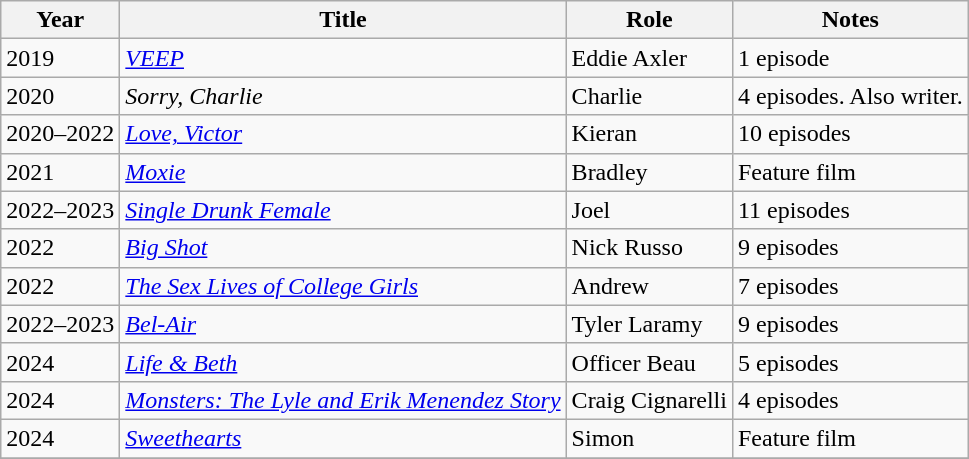<table class="wikitable sortable">
<tr>
<th>Year</th>
<th>Title</th>
<th>Role</th>
<th class="unsortable">Notes</th>
</tr>
<tr>
<td>2019</td>
<td><em><a href='#'>VEEP</a></em></td>
<td>Eddie Axler</td>
<td>1 episode</td>
</tr>
<tr>
<td>2020</td>
<td><em>Sorry, Charlie</em></td>
<td>Charlie</td>
<td>4 episodes. Also writer.</td>
</tr>
<tr>
<td>2020–2022</td>
<td><em><a href='#'>Love, Victor</a> </em></td>
<td>Kieran</td>
<td>10 episodes</td>
</tr>
<tr>
<td>2021</td>
<td><em><a href='#'>Moxie</a></em></td>
<td>Bradley</td>
<td>Feature film</td>
</tr>
<tr>
<td>2022–2023</td>
<td><em><a href='#'>Single Drunk Female</a></em></td>
<td>Joel</td>
<td>11 episodes</td>
</tr>
<tr>
<td>2022</td>
<td><em><a href='#'>Big Shot</a></em></td>
<td>Nick Russo</td>
<td>9 episodes</td>
</tr>
<tr>
<td>2022</td>
<td><em><a href='#'>The Sex Lives of College Girls</a> </em></td>
<td>Andrew</td>
<td>7 episodes</td>
</tr>
<tr>
<td>2022–2023</td>
<td><em><a href='#'>Bel-Air</a></em></td>
<td>Tyler Laramy</td>
<td>9 episodes</td>
</tr>
<tr>
<td>2024</td>
<td><em><a href='#'>Life & Beth</a></em></td>
<td>Officer Beau</td>
<td>5 episodes</td>
</tr>
<tr>
<td>2024</td>
<td><em><a href='#'>Monsters: The Lyle and Erik Menendez Story</a></em></td>
<td>Craig Cignarelli</td>
<td>4 episodes</td>
</tr>
<tr>
<td>2024</td>
<td><em><a href='#'>Sweethearts</a></em></td>
<td>Simon</td>
<td>Feature film</td>
</tr>
<tr>
</tr>
</table>
